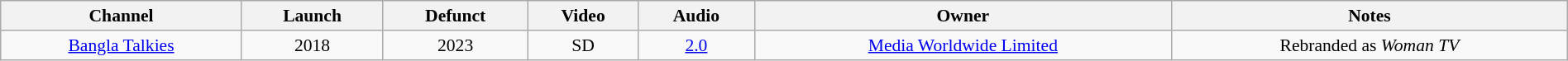<table class="wikitable sortable" style="border-collapse:collapse; font-size: 90%; text-align:center" width="100%">
<tr>
<th>Channel</th>
<th>Launch</th>
<th>Defunct</th>
<th>Video</th>
<th>Audio</th>
<th>Owner</th>
<th>Notes</th>
</tr>
<tr>
<td><a href='#'>Bangla Talkies</a></td>
<td>2018</td>
<td>2023</td>
<td>SD</td>
<td><a href='#'>2.0</a></td>
<td><a href='#'>Media Worldwide Limited</a></td>
<td>Rebranded as <em>Woman TV</em></td>
</tr>
</table>
